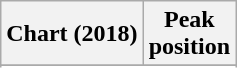<table class="wikitable sortable plainrowheaders" style="text-align:center">
<tr>
<th scope="col">Chart (2018)</th>
<th scope="col">Peak<br> position</th>
</tr>
<tr>
</tr>
<tr>
</tr>
<tr>
</tr>
</table>
